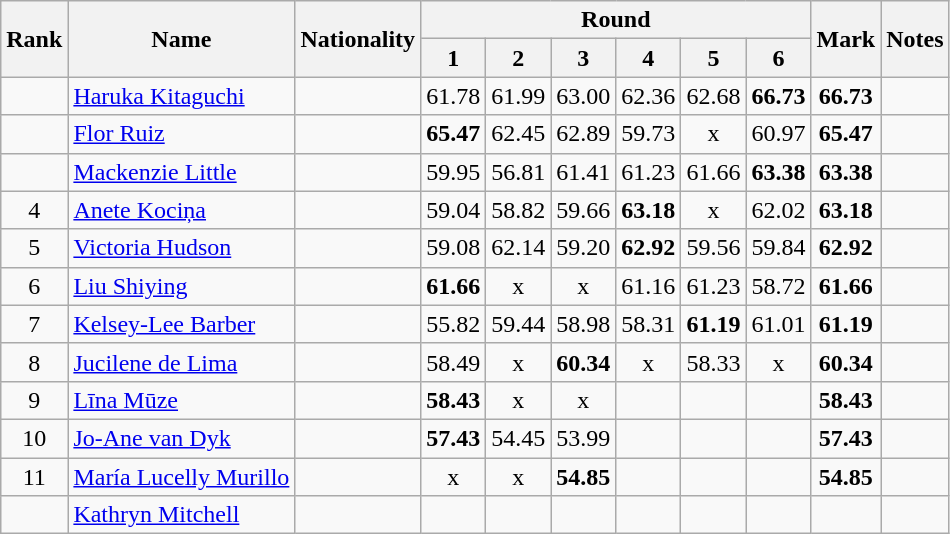<table class="wikitable sortable" style="text-align:center">
<tr>
<th rowspan=2>Rank</th>
<th rowspan=2>Name</th>
<th rowspan=2>Nationality</th>
<th colspan=6>Round</th>
<th rowspan=2>Mark</th>
<th rowspan=2>Notes</th>
</tr>
<tr>
<th>1</th>
<th>2</th>
<th>3</th>
<th>4</th>
<th>5</th>
<th>6</th>
</tr>
<tr>
<td></td>
<td align=left><a href='#'>Haruka Kitaguchi</a></td>
<td align=left></td>
<td>61.78</td>
<td>61.99</td>
<td>63.00</td>
<td>62.36</td>
<td>62.68</td>
<td><strong>66.73</strong></td>
<td><strong>66.73</strong></td>
<td></td>
</tr>
<tr>
<td></td>
<td align=left><a href='#'>Flor Ruiz</a></td>
<td align=left></td>
<td><strong>65.47</strong></td>
<td>62.45</td>
<td>62.89</td>
<td>59.73</td>
<td>x</td>
<td>60.97</td>
<td><strong>65.47</strong></td>
<td><strong></strong></td>
</tr>
<tr>
<td></td>
<td align=left><a href='#'>Mackenzie Little</a></td>
<td align=left></td>
<td>59.95</td>
<td>56.81</td>
<td>61.41</td>
<td>61.23</td>
<td>61.66</td>
<td><strong>63.38</strong></td>
<td><strong>63.38</strong></td>
<td></td>
</tr>
<tr>
<td>4</td>
<td align=left><a href='#'>Anete Kociņa</a></td>
<td align=left></td>
<td>59.04</td>
<td>58.82</td>
<td>59.66</td>
<td><strong>63.18</strong></td>
<td>x</td>
<td>62.02</td>
<td><strong>63.18</strong></td>
<td><strong></strong></td>
</tr>
<tr>
<td>5</td>
<td align=left><a href='#'>Victoria Hudson</a></td>
<td align=left></td>
<td>59.08</td>
<td>62.14</td>
<td>59.20</td>
<td><strong>62.92</strong></td>
<td>59.56</td>
<td>59.84</td>
<td><strong>62.92</strong></td>
<td></td>
</tr>
<tr>
<td>6</td>
<td align=left><a href='#'>Liu Shiying</a></td>
<td align=left></td>
<td><strong>61.66</strong></td>
<td>x</td>
<td>x</td>
<td>61.16</td>
<td>61.23</td>
<td>58.72</td>
<td><strong>61.66</strong></td>
<td><strong></strong></td>
</tr>
<tr>
<td>7</td>
<td align=left><a href='#'>Kelsey-Lee Barber</a></td>
<td align=left></td>
<td>55.82</td>
<td>59.44</td>
<td>58.98</td>
<td>58.31</td>
<td><strong>61.19</strong></td>
<td>61.01</td>
<td><strong>61.19</strong></td>
<td></td>
</tr>
<tr>
<td>8</td>
<td align=left><a href='#'>Jucilene de Lima</a></td>
<td align=left></td>
<td>58.49</td>
<td>x</td>
<td><strong>60.34</strong></td>
<td>x</td>
<td>58.33</td>
<td>x</td>
<td><strong>60.34</strong></td>
<td></td>
</tr>
<tr>
<td>9</td>
<td align=left><a href='#'>Līna Mūze</a></td>
<td align=left></td>
<td><strong>58.43</strong></td>
<td>x</td>
<td>x</td>
<td></td>
<td></td>
<td></td>
<td><strong>58.43</strong></td>
<td></td>
</tr>
<tr>
<td>10</td>
<td align=left><a href='#'>Jo-Ane van Dyk</a></td>
<td align=left></td>
<td><strong>57.43</strong></td>
<td>54.45</td>
<td>53.99</td>
<td></td>
<td></td>
<td></td>
<td><strong>57.43</strong></td>
<td></td>
</tr>
<tr>
<td>11</td>
<td align=left><a href='#'>María Lucelly Murillo</a></td>
<td align=left></td>
<td>x</td>
<td>x</td>
<td><strong>54.85</strong></td>
<td></td>
<td></td>
<td></td>
<td><strong>54.85</strong></td>
<td></td>
</tr>
<tr>
<td></td>
<td align=left><a href='#'>Kathryn Mitchell</a></td>
<td align=left></td>
<td></td>
<td></td>
<td></td>
<td></td>
<td></td>
<td></td>
<td></td>
<td><strong></strong></td>
</tr>
</table>
